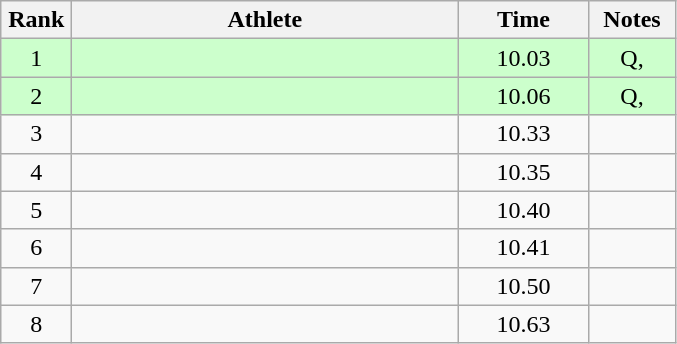<table class="wikitable" style="text-align:center">
<tr>
<th width=40>Rank</th>
<th width=250>Athlete</th>
<th width=80>Time</th>
<th width=50>Notes</th>
</tr>
<tr bgcolor=ccffcc>
<td>1</td>
<td align=left></td>
<td>10.03</td>
<td>Q, </td>
</tr>
<tr bgcolor=ccffcc>
<td>2</td>
<td align=left></td>
<td>10.06</td>
<td>Q, </td>
</tr>
<tr>
<td>3</td>
<td align=left></td>
<td>10.33</td>
<td></td>
</tr>
<tr>
<td>4</td>
<td align=left></td>
<td>10.35</td>
<td></td>
</tr>
<tr>
<td>5</td>
<td align=left></td>
<td>10.40</td>
<td></td>
</tr>
<tr>
<td>6</td>
<td align=left></td>
<td>10.41</td>
<td></td>
</tr>
<tr>
<td>7</td>
<td align=left></td>
<td>10.50</td>
<td></td>
</tr>
<tr>
<td>8</td>
<td align=left></td>
<td>10.63</td>
<td></td>
</tr>
</table>
